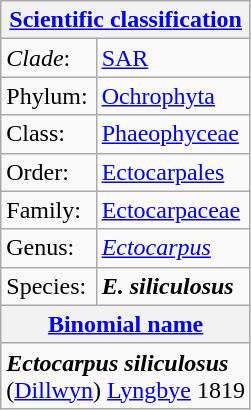<table class="wikitable">
<tr>
<th colspan="2"><a href='#'>Scientific classification</a></th>
</tr>
<tr>
<td><em>Clade</em>:</td>
<td><a href='#'>SAR</a></td>
</tr>
<tr>
<td>Phylum:</td>
<td><a href='#'>Ochrophyta</a></td>
</tr>
<tr>
<td>Class:</td>
<td><a href='#'>Phaeophyceae</a></td>
</tr>
<tr>
<td>Order:</td>
<td><a href='#'>Ectocarpales</a></td>
</tr>
<tr>
<td>Family:</td>
<td><a href='#'>Ectocarpaceae</a></td>
</tr>
<tr>
<td>Genus:</td>
<td><em><a href='#'>Ectocarpus</a></em></td>
</tr>
<tr>
<td>Species:</td>
<td><strong><em>E. siliculosus</em></strong></td>
</tr>
<tr>
<th colspan="2"><a href='#'>Binomial name</a></th>
</tr>
<tr>
<td colspan="2"><strong><em>Ectocarpus siliculosus</em></strong><br>(<a href='#'>Dillwyn</a>) <a href='#'>Lyngbye</a> 1819</td>
</tr>
</table>
